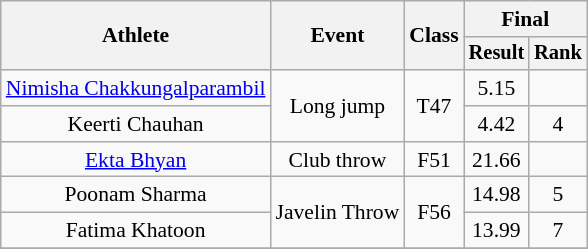<table class="wikitable" style="text-align:center; font-size:90%">
<tr>
<th rowspan="2">Athlete</th>
<th rowspan="2">Event</th>
<th rowspan="2">Class</th>
<th colspan="2">Final</th>
</tr>
<tr style="font-size:95%">
<th>Result</th>
<th>Rank</th>
</tr>
<tr>
<td><a href='#'>Nimisha Chakkungalparambil</a></td>
<td rowspan="2">Long jump</td>
<td rowspan="2">T47</td>
<td>5.15</td>
<td></td>
</tr>
<tr>
<td>Keerti Chauhan</td>
<td>4.42</td>
<td>4</td>
</tr>
<tr>
<td><a href='#'>Ekta Bhyan</a></td>
<td>Club throw</td>
<td>F51</td>
<td>21.66</td>
<td></td>
</tr>
<tr>
<td>Poonam Sharma</td>
<td rowspan="2">Javelin Throw</td>
<td rowspan="2">F56</td>
<td>14.98</td>
<td>5</td>
</tr>
<tr>
<td>Fatima Khatoon</td>
<td>13.99</td>
<td>7</td>
</tr>
<tr>
</tr>
</table>
